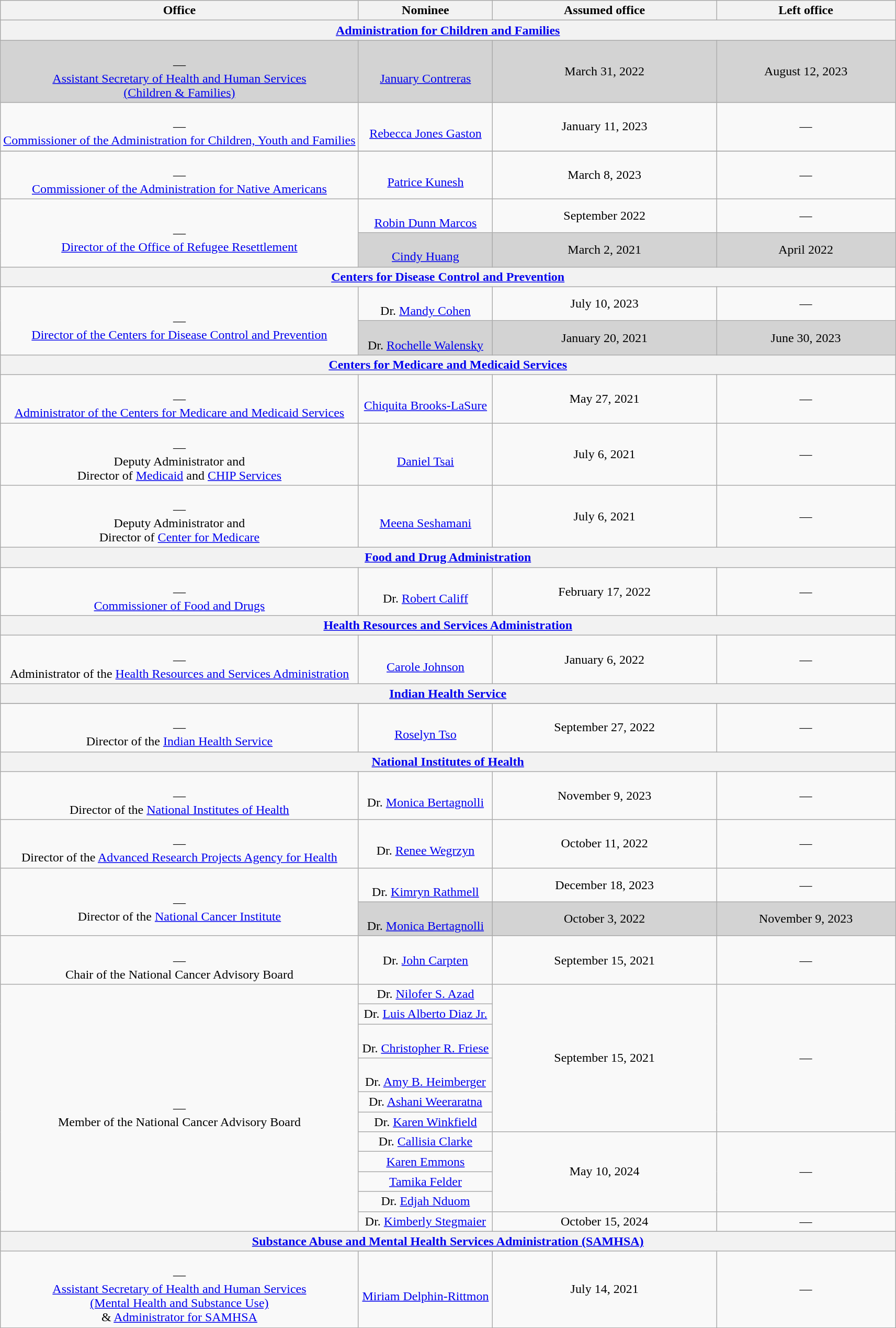<table class="wikitable sortable" style="text-align:center">
<tr>
<th style="width:40%;">Office</th>
<th style="width:15%;">Nominee</th>
<th style="width:25%;" data-sort-type="date">Assumed office</th>
<th style="width:20%;" data-sort-type="date">Left office</th>
</tr>
<tr>
<th colspan=4><a href='#'>Administration for Children and Families</a></th>
</tr>
<tr style="background:lightgray;">
<td><br>—<br><a href='#'>Assistant Secretary of Health and Human Services<br>(Children & Families)</a></td>
<td><br><a href='#'>January Contreras</a></td>
<td>March 31, 2022<br></td>
<td>August 12, 2023</td>
</tr>
<tr>
<td><br>—<br><a href='#'>Commissioner of the Administration for Children, Youth and Families</a></td>
<td><br><a href='#'>Rebecca Jones Gaston</a></td>
<td>January 11, 2023<br></td>
<td>—</td>
</tr>
<tr>
</tr>
<tr>
<td><br>—<br><a href='#'>Commissioner of the Administration for Native Americans</a></td>
<td><br><a href='#'>Patrice Kunesh</a></td>
<td>March 8, 2023<br></td>
<td>—</td>
</tr>
<tr>
<td rowspan=2><br>—<br><a href='#'>Director of the Office of Refugee Resettlement</a></td>
<td><br><a href='#'>Robin Dunn Marcos</a></td>
<td>September 2022</td>
<td>—</td>
</tr>
<tr style="background:lightgray;">
<td><br><a href='#'>Cindy Huang</a></td>
<td>March 2, 2021</td>
<td>April 2022</td>
</tr>
<tr>
<th colspan=4><a href='#'>Centers for Disease Control and Prevention</a></th>
</tr>
<tr>
<td rowspan=2><br>—<br><a href='#'>Director of the Centers for Disease Control and Prevention</a></td>
<td><br>Dr. <a href='#'>Mandy Cohen</a></td>
<td>July 10, 2023</td>
<td>—</td>
</tr>
<tr style="background:lightgray;">
<td><br>Dr. <a href='#'>Rochelle Walensky</a></td>
<td>January 20, 2021</td>
<td>June 30, 2023</td>
</tr>
<tr>
<th colspan=4><a href='#'>Centers for Medicare and Medicaid Services</a></th>
</tr>
<tr>
<td><br>—<br><a href='#'>Administrator of the Centers for Medicare and Medicaid Services</a></td>
<td><br><a href='#'>Chiquita Brooks-LaSure</a></td>
<td>May 27, 2021<br></td>
<td>—</td>
</tr>
<tr>
<td><br>—<br>Deputy Administrator and <br>Director of <a href='#'>Medicaid</a> and <a href='#'>CHIP Services</a></td>
<td><br><a href='#'>Daniel Tsai</a></td>
<td>July 6, 2021</td>
<td>—</td>
</tr>
<tr>
<td><br>—<br>Deputy Administrator and<br>Director of <a href='#'>Center for Medicare</a></td>
<td><br><a href='#'>Meena Seshamani</a></td>
<td>July 6, 2021</td>
<td>—</td>
</tr>
<tr>
<th colspan=4><a href='#'>Food and Drug Administration</a></th>
</tr>
<tr>
<td><br>—<br><a href='#'>Commissioner of Food and Drugs</a></td>
<td><br>Dr. <a href='#'>Robert Califf</a></td>
<td>February 17, 2022<br></td>
<td>—</td>
</tr>
<tr>
<th colspan=4><a href='#'>Health Resources and Services Administration</a></th>
</tr>
<tr>
<td><br>—<br>Administrator of the <a href='#'>Health Resources and Services Administration</a></td>
<td><br><a href='#'>Carole Johnson</a></td>
<td>January 6, 2022</td>
<td>—</td>
</tr>
<tr>
<th colspan=4><a href='#'>Indian Health Service</a></th>
</tr>
<tr>
</tr>
<tr>
<td><br>—<br>Director of the <a href='#'>Indian Health Service</a></td>
<td><br><a href='#'>Roselyn Tso</a></td>
<td>September 27, 2022<br></td>
<td>—</td>
</tr>
<tr>
<th colspan=4><a href='#'>National Institutes of Health</a></th>
</tr>
<tr>
<td><br>—<br>Director of the <a href='#'>National Institutes of Health</a></td>
<td><br>Dr. <a href='#'>Monica Bertagnolli</a></td>
<td>November 9, 2023<br></td>
<td>—</td>
</tr>
<tr>
<td><br>—<br>Director of the <a href='#'>Advanced Research Projects Agency for Health</a></td>
<td><br>Dr. <a href='#'>Renee Wegrzyn</a></td>
<td>October 11, 2022</td>
<td>—</td>
</tr>
<tr>
<td rowspan=2><br>—<br>Director of the <a href='#'>National Cancer Institute</a></td>
<td><br>Dr. <a href='#'>Kimryn Rathmell</a></td>
<td>December 18, 2023</td>
<td>—</td>
</tr>
<tr style="background:lightgray;">
<td><br>Dr. <a href='#'>Monica Bertagnolli</a></td>
<td>October 3, 2022</td>
<td>November 9, 2023</td>
</tr>
<tr>
<td><br>—<br>Chair of the National Cancer Advisory Board</td>
<td>Dr. <a href='#'>John Carpten</a></td>
<td>September 15, 2021</td>
<td>—</td>
</tr>
<tr>
<td rowspan=11><br>—<br>Member of the National Cancer Advisory Board</td>
<td>Dr. <a href='#'>Nilofer S. Azad</a></td>
<td rowspan=6>September 15, 2021</td>
<td rowspan=6>—</td>
</tr>
<tr>
<td>Dr. <a href='#'>Luis Alberto Diaz Jr.</a></td>
</tr>
<tr>
<td><br>Dr. <a href='#'>Christopher R. Friese</a></td>
</tr>
<tr>
<td><br>Dr. <a href='#'>Amy B. Heimberger</a></td>
</tr>
<tr>
<td>Dr. <a href='#'>Ashani Weeraratna</a></td>
</tr>
<tr>
<td>Dr. <a href='#'>Karen Winkfield</a></td>
</tr>
<tr>
<td>Dr. <a href='#'>Callisia Clarke</a></td>
<td rowspan=4>May 10, 2024</td>
<td rowspan=4>—</td>
</tr>
<tr>
<td><a href='#'>Karen Emmons</a></td>
</tr>
<tr>
<td><a href='#'>Tamika Felder</a></td>
</tr>
<tr>
<td>Dr. <a href='#'>Edjah Nduom</a></td>
</tr>
<tr>
<td>Dr. <a href='#'>Kimberly Stegmaier</a></td>
<td>October 15, 2024</td>
<td>—</td>
</tr>
<tr>
<th colspan=4><a href='#'>Substance Abuse and Mental Health Services Administration (SAMHSA)</a></th>
</tr>
<tr>
<td><br>—<br><a href='#'>Assistant Secretary of Health and Human Services<br>(Mental Health and Substance Use)</a><br>& <a href='#'>Administrator for SAMHSA</a></td>
<td><br><a href='#'>Miriam Delphin-Rittmon</a></td>
<td>July 14, 2021<br></td>
<td>—</td>
</tr>
</table>
